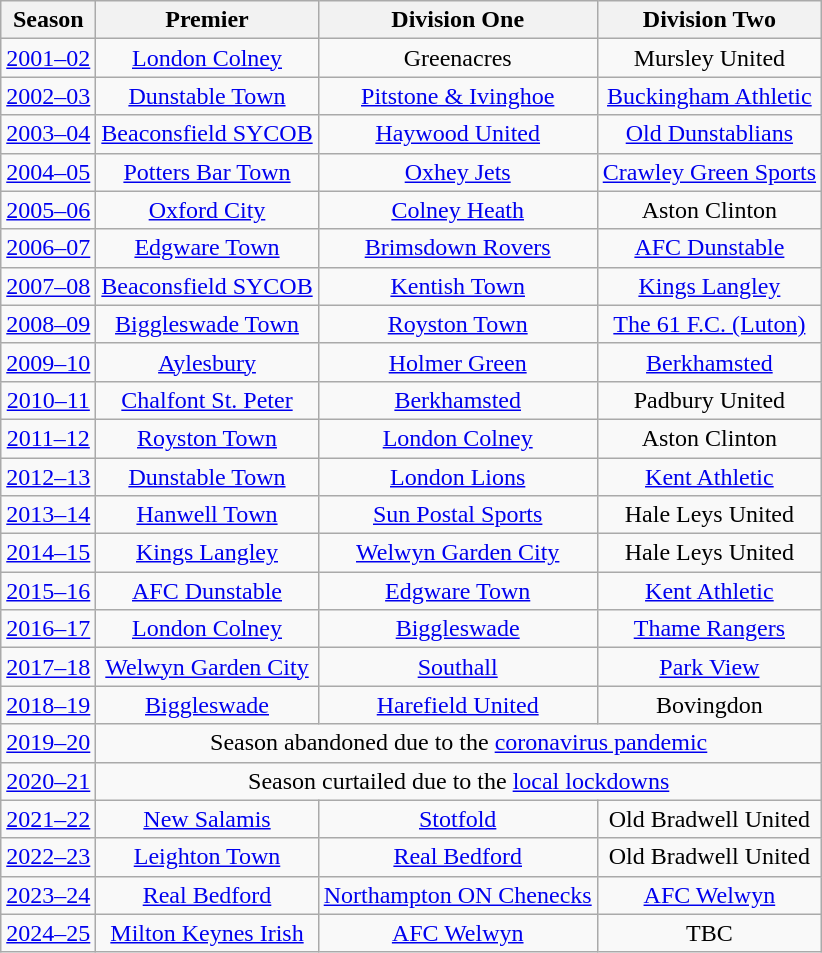<table class="wikitable" style="text-align: center">
<tr>
<th>Season</th>
<th>Premier</th>
<th>Division One</th>
<th>Division Two</th>
</tr>
<tr>
<td><a href='#'>2001–02</a></td>
<td><a href='#'>London Colney</a></td>
<td>Greenacres</td>
<td>Mursley United</td>
</tr>
<tr>
<td><a href='#'>2002–03</a></td>
<td><a href='#'>Dunstable Town</a></td>
<td><a href='#'>Pitstone & Ivinghoe</a></td>
<td><a href='#'>Buckingham Athletic</a></td>
</tr>
<tr>
<td><a href='#'>2003–04</a></td>
<td><a href='#'>Beaconsfield SYCOB</a></td>
<td><a href='#'>Haywood United</a></td>
<td><a href='#'>Old Dunstablians</a></td>
</tr>
<tr>
<td><a href='#'>2004–05</a></td>
<td><a href='#'>Potters Bar Town</a></td>
<td><a href='#'>Oxhey Jets</a></td>
<td><a href='#'>Crawley Green Sports</a></td>
</tr>
<tr>
<td><a href='#'>2005–06</a></td>
<td><a href='#'>Oxford City</a></td>
<td><a href='#'>Colney Heath</a></td>
<td>Aston Clinton</td>
</tr>
<tr>
<td><a href='#'>2006–07</a></td>
<td><a href='#'>Edgware Town</a></td>
<td><a href='#'>Brimsdown Rovers</a></td>
<td><a href='#'>AFC Dunstable</a></td>
</tr>
<tr>
<td><a href='#'>2007–08</a></td>
<td><a href='#'>Beaconsfield SYCOB</a></td>
<td><a href='#'>Kentish Town</a></td>
<td><a href='#'>Kings Langley</a></td>
</tr>
<tr>
<td><a href='#'>2008–09</a></td>
<td><a href='#'>Biggleswade Town</a></td>
<td><a href='#'>Royston Town</a></td>
<td><a href='#'>The 61 F.C. (Luton)</a></td>
</tr>
<tr>
<td><a href='#'>2009–10</a></td>
<td><a href='#'>Aylesbury</a></td>
<td><a href='#'>Holmer Green</a></td>
<td><a href='#'>Berkhamsted</a></td>
</tr>
<tr>
<td><a href='#'>2010–11</a></td>
<td><a href='#'>Chalfont St. Peter</a></td>
<td><a href='#'>Berkhamsted</a></td>
<td>Padbury United</td>
</tr>
<tr>
<td><a href='#'>2011–12</a></td>
<td><a href='#'>Royston Town</a></td>
<td><a href='#'>London Colney</a></td>
<td>Aston Clinton</td>
</tr>
<tr>
<td><a href='#'>2012–13</a></td>
<td><a href='#'>Dunstable Town</a></td>
<td><a href='#'>London Lions</a></td>
<td><a href='#'>Kent Athletic</a></td>
</tr>
<tr>
<td><a href='#'>2013–14</a></td>
<td><a href='#'>Hanwell Town</a></td>
<td><a href='#'>Sun Postal Sports</a></td>
<td>Hale Leys United</td>
</tr>
<tr>
<td><a href='#'>2014–15</a></td>
<td><a href='#'>Kings Langley</a></td>
<td><a href='#'>Welwyn Garden City</a></td>
<td>Hale Leys United</td>
</tr>
<tr>
<td><a href='#'>2015–16</a></td>
<td><a href='#'>AFC Dunstable</a></td>
<td><a href='#'>Edgware Town</a></td>
<td><a href='#'>Kent Athletic</a></td>
</tr>
<tr>
<td><a href='#'>2016–17</a></td>
<td><a href='#'>London Colney</a></td>
<td><a href='#'>Biggleswade</a></td>
<td><a href='#'>Thame Rangers</a></td>
</tr>
<tr>
<td><a href='#'>2017–18</a></td>
<td><a href='#'>Welwyn Garden City</a></td>
<td><a href='#'>Southall</a></td>
<td><a href='#'>Park View</a></td>
</tr>
<tr>
<td><a href='#'>2018–19</a></td>
<td><a href='#'>Biggleswade</a></td>
<td><a href='#'>Harefield United</a></td>
<td>Bovingdon</td>
</tr>
<tr>
<td><a href='#'>2019–20</a></td>
<td colspan=3>Season abandoned due to the <a href='#'>coronavirus pandemic</a></td>
</tr>
<tr>
<td><a href='#'>2020–21</a></td>
<td colspan=3>Season curtailed due to the <a href='#'>local lockdowns</a></td>
</tr>
<tr>
<td><a href='#'>2021–22</a></td>
<td><a href='#'>New Salamis</a></td>
<td><a href='#'>Stotfold</a></td>
<td>Old Bradwell United</td>
</tr>
<tr>
<td><a href='#'>2022–23</a></td>
<td><a href='#'>Leighton Town</a></td>
<td><a href='#'>Real Bedford</a></td>
<td>Old Bradwell United</td>
</tr>
<tr>
<td><a href='#'>2023–24</a></td>
<td><a href='#'>Real Bedford</a></td>
<td><a href='#'>Northampton ON Chenecks</a></td>
<td><a href='#'>AFC Welwyn</a></td>
</tr>
<tr>
<td><a href='#'>2024–25</a></td>
<td><a href='#'>Milton Keynes Irish</a></td>
<td><a href='#'>AFC Welwyn</a></td>
<td>TBC</td>
</tr>
</table>
